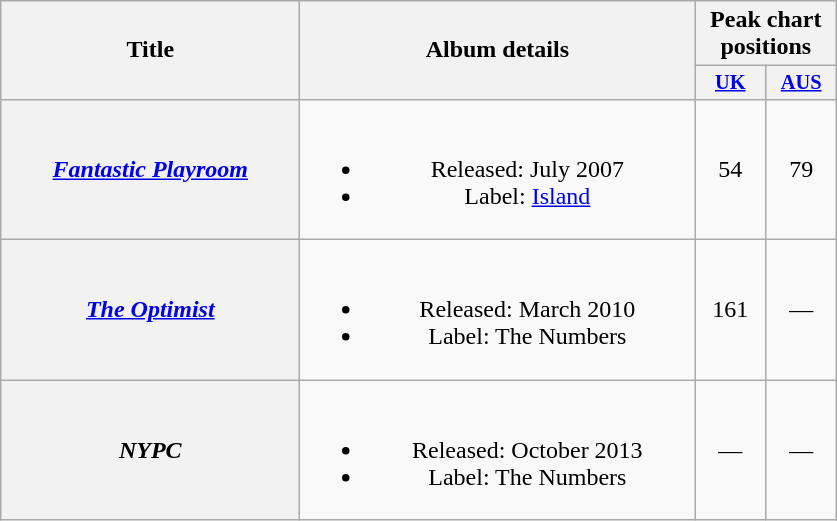<table class="wikitable plainrowheaders" style="text-align:center;" border="1">
<tr>
<th scope="col" rowspan="2" style="width:12em;">Title</th>
<th scope="col" rowspan="2" style="width:16em;">Album details</th>
<th scope="col" colspan="3">Peak chart<br>positions</th>
</tr>
<tr>
<th scope="col" style="width:3em; font-size:85%"><a href='#'>UK</a><br></th>
<th scope="col" style="width:3em; font-size:85%"><a href='#'>AUS</a><br></th>
</tr>
<tr>
<th scope="row"><em><a href='#'>Fantastic Playroom</a></em></th>
<td><br><ul><li>Released: July 2007</li><li>Label: <a href='#'>Island</a></li></ul></td>
<td>54</td>
<td>79</td>
</tr>
<tr>
<th scope="row"><em><a href='#'>The Optimist</a></em></th>
<td><br><ul><li>Released: March 2010</li><li>Label: The Numbers</li></ul></td>
<td>161</td>
<td>—</td>
</tr>
<tr>
<th scope="row"><em>NYPC</em></th>
<td><br><ul><li>Released: October 2013</li><li>Label: The Numbers</li></ul></td>
<td>—</td>
<td>—</td>
</tr>
</table>
